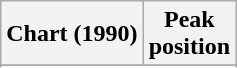<table class="wikitable sortable">
<tr>
<th>Chart (1990)</th>
<th>Peak<br>position</th>
</tr>
<tr>
</tr>
<tr>
</tr>
</table>
